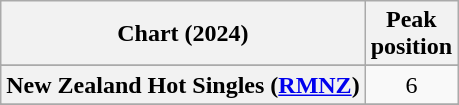<table class="wikitable sortable plainrowheaders" style="text-align:center">
<tr>
<th scope="col">Chart (2024)</th>
<th scope="col">Peak<br>position</th>
</tr>
<tr>
</tr>
<tr>
</tr>
<tr>
<th scope="row">New Zealand Hot Singles (<a href='#'>RMNZ</a>)</th>
<td>6</td>
</tr>
<tr>
</tr>
<tr>
</tr>
<tr>
</tr>
<tr>
</tr>
<tr>
</tr>
<tr>
</tr>
</table>
